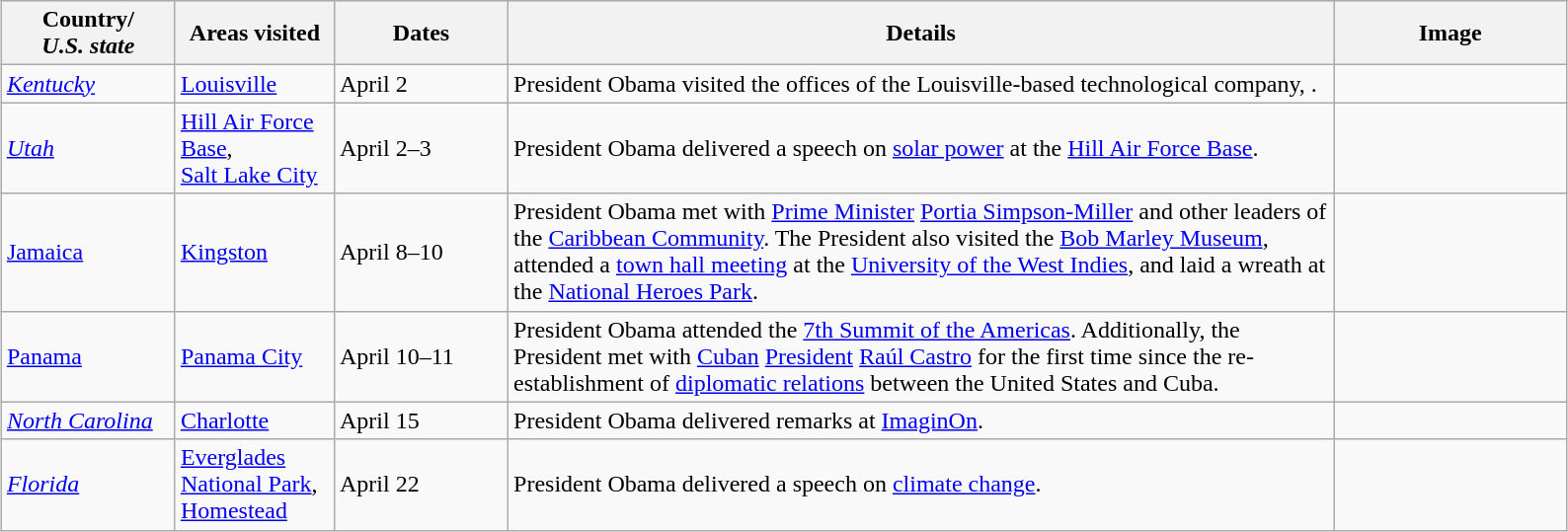<table class="wikitable" style="margin: 1em auto 1em auto">
<tr>
<th width=110>Country/<br><em>U.S. state</em></th>
<th width=100>Areas visited</th>
<th width=110>Dates</th>
<th width=550>Details</th>
<th width=150>Image</th>
</tr>
<tr>
<td> <em><a href='#'>Kentucky</a></em></td>
<td><a href='#'>Louisville</a></td>
<td>April 2</td>
<td>President Obama visited the offices of the Louisville-based technological company, .</td>
<td></td>
</tr>
<tr>
<td> <em><a href='#'>Utah</a></em></td>
<td><a href='#'>Hill Air Force Base</a>,<br><a href='#'>Salt Lake City</a></td>
<td>April 2–3</td>
<td>President Obama delivered a speech on <a href='#'>solar power</a> at the <a href='#'>Hill Air Force Base</a>.</td>
<td></td>
</tr>
<tr>
<td> <a href='#'>Jamaica</a></td>
<td><a href='#'>Kingston</a></td>
<td>April 8–10</td>
<td>President Obama met with <a href='#'>Prime Minister</a> <a href='#'>Portia Simpson-Miller</a> and other leaders of the <a href='#'>Caribbean Community</a>. The President also visited the <a href='#'>Bob Marley Museum</a>, attended a <a href='#'>town hall meeting</a> at the <a href='#'>University of the West Indies</a>, and laid a wreath at the <a href='#'>National Heroes Park</a>.</td>
<td></td>
</tr>
<tr>
<td> <a href='#'>Panama</a></td>
<td><a href='#'>Panama City</a></td>
<td>April 10–11</td>
<td>President Obama attended the <a href='#'>7th Summit of the Americas</a>. Additionally, the President met with <a href='#'>Cuban</a> <a href='#'>President</a> <a href='#'>Raúl Castro</a> for the first time since the re-establishment of <a href='#'>diplomatic relations</a> between the United States and Cuba.</td>
<td></td>
</tr>
<tr>
<td> <em><a href='#'>North Carolina</a></em></td>
<td><a href='#'>Charlotte</a></td>
<td>April 15</td>
<td>President Obama delivered remarks at <a href='#'>ImaginOn</a>.</td>
<td></td>
</tr>
<tr>
<td> <em><a href='#'>Florida</a></em></td>
<td><a href='#'>Everglades National Park</a>,<br><a href='#'>Homestead</a></td>
<td>April 22</td>
<td>President Obama delivered a speech on <a href='#'>climate change</a>.</td>
<td></td>
</tr>
</table>
